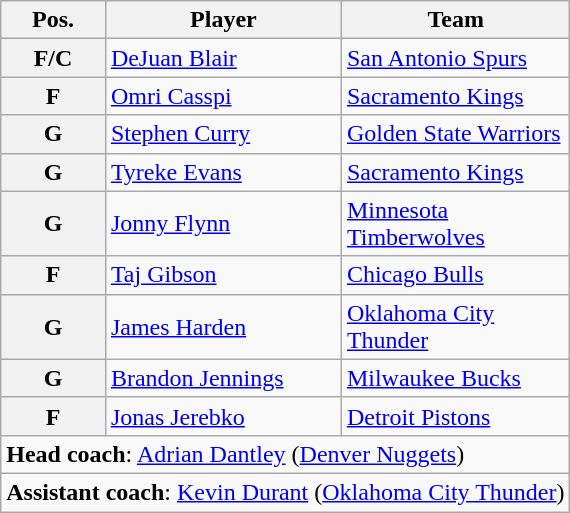<table class="wikitable">
<tr>
<th>Pos.</th>
<th style="width:150px;">Player</th>
<th width=145>Team</th>
</tr>
<tr>
<th>F/C</th>
<td><a href='#'>DeJuan Blair</a></td>
<td><a href='#'>San Antonio Spurs</a></td>
</tr>
<tr>
<th>F</th>
<td><a href='#'>Omri Casspi</a></td>
<td><a href='#'>Sacramento Kings</a></td>
</tr>
<tr>
<th>G</th>
<td><a href='#'>Stephen Curry</a></td>
<td><a href='#'>Golden State Warriors</a></td>
</tr>
<tr>
<th>G</th>
<td><a href='#'>Tyreke Evans</a></td>
<td><a href='#'>Sacramento Kings</a></td>
</tr>
<tr>
<th>G</th>
<td><a href='#'>Jonny Flynn</a></td>
<td><a href='#'>Minnesota Timberwolves</a></td>
</tr>
<tr>
<th>F</th>
<td><a href='#'>Taj Gibson</a></td>
<td><a href='#'>Chicago Bulls</a></td>
</tr>
<tr>
<th>G</th>
<td><a href='#'>James Harden</a></td>
<td><a href='#'>Oklahoma City Thunder</a></td>
</tr>
<tr>
<th>G</th>
<td><a href='#'>Brandon Jennings</a></td>
<td><a href='#'>Milwaukee Bucks</a></td>
</tr>
<tr>
<th>F</th>
<td><a href='#'>Jonas Jerebko</a></td>
<td><a href='#'>Detroit Pistons</a></td>
</tr>
<tr>
<td colspan="5"><strong>Head coach</strong>: <a href='#'>Adrian Dantley</a> (<a href='#'>Denver Nuggets</a>)</td>
</tr>
<tr>
<td colspan="5"><strong>Assistant coach</strong>: <a href='#'>Kevin Durant</a> (<a href='#'>Oklahoma City Thunder</a>)</td>
</tr>
</table>
